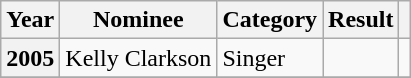<table class="wikitable plainrowheaders">
<tr>
<th>Year</th>
<th>Nominee</th>
<th>Category</th>
<th>Result</th>
<th></th>
</tr>
<tr>
<th scope="row" align="center">2005</th>
<td>Kelly Clarkson</td>
<td>Singer</td>
<td></td>
<td align="center"></td>
</tr>
<tr>
</tr>
</table>
